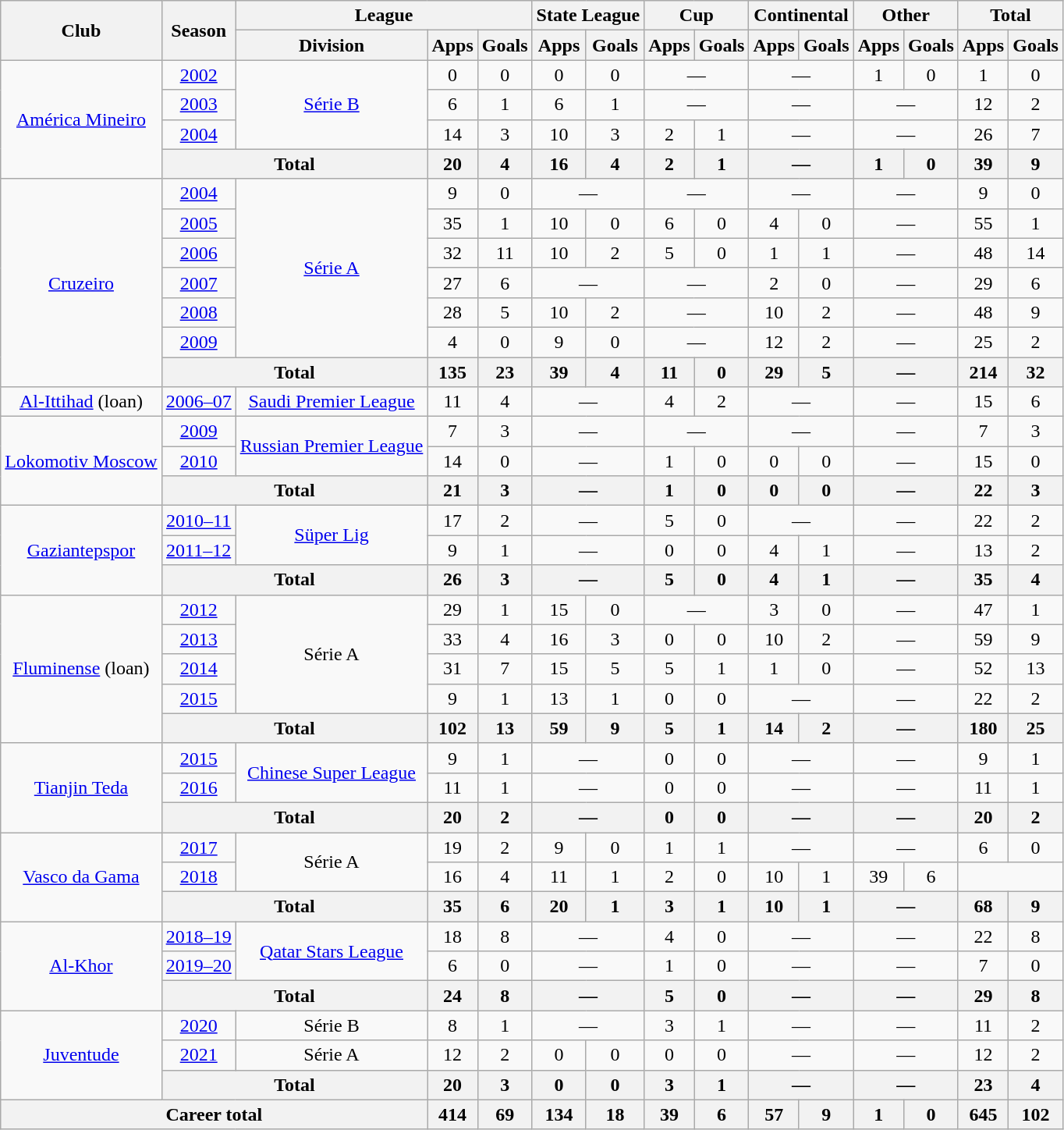<table class="wikitable" style="text-align: center;">
<tr>
<th rowspan="2">Club</th>
<th rowspan="2">Season</th>
<th colspan="3">League</th>
<th colspan="2">State League</th>
<th colspan="2">Cup</th>
<th colspan="2">Continental</th>
<th colspan="2">Other</th>
<th colspan="2">Total</th>
</tr>
<tr>
<th>Division</th>
<th>Apps</th>
<th>Goals</th>
<th>Apps</th>
<th>Goals</th>
<th>Apps</th>
<th>Goals</th>
<th>Apps</th>
<th>Goals</th>
<th>Apps</th>
<th>Goals</th>
<th>Apps</th>
<th>Goals</th>
</tr>
<tr>
<td rowspan="4" valign="center"><a href='#'>América Mineiro</a></td>
<td><a href='#'>2002</a></td>
<td rowspan="3"><a href='#'>Série B</a></td>
<td>0</td>
<td>0</td>
<td>0</td>
<td>0</td>
<td colspan="2">—</td>
<td colspan="2">—</td>
<td>1</td>
<td>0</td>
<td>1</td>
<td>0</td>
</tr>
<tr>
<td><a href='#'>2003</a></td>
<td>6</td>
<td>1</td>
<td>6</td>
<td>1</td>
<td colspan="2">—</td>
<td colspan="2">—</td>
<td colspan="2">—</td>
<td>12</td>
<td>2</td>
</tr>
<tr>
<td><a href='#'>2004</a></td>
<td>14</td>
<td>3</td>
<td>10</td>
<td>3</td>
<td>2</td>
<td>1</td>
<td colspan="2">—</td>
<td colspan="2">—</td>
<td>26</td>
<td>7</td>
</tr>
<tr>
<th colspan="2">Total</th>
<th>20</th>
<th>4</th>
<th>16</th>
<th>4</th>
<th>2</th>
<th>1</th>
<th colspan="2">—</th>
<th>1</th>
<th>0</th>
<th>39</th>
<th>9</th>
</tr>
<tr>
<td rowspan="7" valign="center"><a href='#'>Cruzeiro</a></td>
<td><a href='#'>2004</a></td>
<td rowspan="6"><a href='#'>Série A</a></td>
<td>9</td>
<td>0</td>
<td colspan="2">—</td>
<td colspan="2">—</td>
<td colspan="2">—</td>
<td colspan="2">—</td>
<td>9</td>
<td>0</td>
</tr>
<tr>
<td><a href='#'>2005</a></td>
<td>35</td>
<td>1</td>
<td>10</td>
<td>0</td>
<td>6</td>
<td>0</td>
<td>4</td>
<td>0</td>
<td colspan="2">—</td>
<td>55</td>
<td>1</td>
</tr>
<tr>
<td><a href='#'>2006</a></td>
<td>32</td>
<td>11</td>
<td>10</td>
<td>2</td>
<td>5</td>
<td>0</td>
<td>1</td>
<td>1</td>
<td colspan="2">—</td>
<td>48</td>
<td>14</td>
</tr>
<tr>
<td><a href='#'>2007</a></td>
<td>27</td>
<td>6</td>
<td colspan="2">—</td>
<td colspan="2">—</td>
<td>2</td>
<td>0</td>
<td colspan="2">—</td>
<td>29</td>
<td>6</td>
</tr>
<tr>
<td><a href='#'>2008</a></td>
<td>28</td>
<td>5</td>
<td>10</td>
<td>2</td>
<td colspan="2">—</td>
<td>10</td>
<td>2</td>
<td colspan="2">—</td>
<td>48</td>
<td>9</td>
</tr>
<tr>
<td><a href='#'>2009</a></td>
<td>4</td>
<td>0</td>
<td>9</td>
<td>0</td>
<td colspan="2">—</td>
<td>12</td>
<td>2</td>
<td colspan="2">—</td>
<td>25</td>
<td>2</td>
</tr>
<tr>
<th colspan="2">Total</th>
<th>135</th>
<th>23</th>
<th>39</th>
<th>4</th>
<th>11</th>
<th>0</th>
<th>29</th>
<th>5</th>
<th colspan="2">—</th>
<th>214</th>
<th>32</th>
</tr>
<tr>
<td valign="center"><a href='#'>Al-Ittihad</a> (loan)</td>
<td><a href='#'>2006–07</a></td>
<td><a href='#'>Saudi Premier League</a></td>
<td>11</td>
<td>4</td>
<td colspan="2">—</td>
<td>4</td>
<td>2</td>
<td colspan="2">—</td>
<td colspan="2">—</td>
<td>15</td>
<td>6</td>
</tr>
<tr>
<td rowspan="3" valign="center"><a href='#'>Lokomotiv Moscow</a></td>
<td><a href='#'>2009</a></td>
<td rowspan="2"><a href='#'>Russian Premier League</a></td>
<td>7</td>
<td>3</td>
<td colspan="2">—</td>
<td colspan="2">—</td>
<td colspan="2">—</td>
<td colspan="2">—</td>
<td>7</td>
<td>3</td>
</tr>
<tr>
<td><a href='#'>2010</a></td>
<td>14</td>
<td>0</td>
<td colspan="2">—</td>
<td>1</td>
<td>0</td>
<td>0</td>
<td>0</td>
<td colspan="2">—</td>
<td>15</td>
<td>0</td>
</tr>
<tr>
<th colspan="2">Total</th>
<th>21</th>
<th>3</th>
<th colspan="2">—</th>
<th>1</th>
<th>0</th>
<th>0</th>
<th>0</th>
<th colspan="2">—</th>
<th>22</th>
<th>3</th>
</tr>
<tr>
<td rowspan="3" valign="center"><a href='#'>Gaziantepspor</a></td>
<td><a href='#'>2010–11</a></td>
<td rowspan="2"><a href='#'>Süper Lig</a></td>
<td>17</td>
<td>2</td>
<td colspan="2">—</td>
<td>5</td>
<td>0</td>
<td colspan="2">—</td>
<td colspan="2">—</td>
<td>22</td>
<td>2</td>
</tr>
<tr>
<td><a href='#'>2011–12</a></td>
<td>9</td>
<td>1</td>
<td colspan="2">—</td>
<td>0</td>
<td>0</td>
<td>4</td>
<td>1</td>
<td colspan="2">—</td>
<td>13</td>
<td>2</td>
</tr>
<tr>
<th colspan="2">Total</th>
<th>26</th>
<th>3</th>
<th colspan="2">—</th>
<th>5</th>
<th>0</th>
<th>4</th>
<th>1</th>
<th colspan="2">—</th>
<th>35</th>
<th>4</th>
</tr>
<tr>
<td rowspan="5" valign="center"><a href='#'>Fluminense</a> (loan)</td>
<td><a href='#'>2012</a></td>
<td rowspan="4">Série A</td>
<td>29</td>
<td>1</td>
<td>15</td>
<td>0</td>
<td colspan="2">—</td>
<td>3</td>
<td>0</td>
<td colspan="2">—</td>
<td>47</td>
<td>1</td>
</tr>
<tr>
<td><a href='#'>2013</a></td>
<td>33</td>
<td>4</td>
<td>16</td>
<td>3</td>
<td>0</td>
<td>0</td>
<td>10</td>
<td>2</td>
<td colspan="2">—</td>
<td>59</td>
<td>9</td>
</tr>
<tr>
<td><a href='#'>2014</a></td>
<td>31</td>
<td>7</td>
<td>15</td>
<td>5</td>
<td>5</td>
<td>1</td>
<td>1</td>
<td>0</td>
<td colspan="2">—</td>
<td>52</td>
<td>13</td>
</tr>
<tr>
<td><a href='#'>2015</a></td>
<td>9</td>
<td>1</td>
<td>13</td>
<td>1</td>
<td>0</td>
<td>0</td>
<td colspan="2">—</td>
<td colspan="2">—</td>
<td>22</td>
<td>2</td>
</tr>
<tr>
<th colspan="2">Total</th>
<th>102</th>
<th>13</th>
<th>59</th>
<th>9</th>
<th>5</th>
<th>1</th>
<th>14</th>
<th>2</th>
<th colspan="2">—</th>
<th>180</th>
<th>25</th>
</tr>
<tr>
<td rowspan="3" valign="center"><a href='#'>Tianjin Teda</a></td>
<td><a href='#'>2015</a></td>
<td rowspan="2"><a href='#'>Chinese Super League</a></td>
<td>9</td>
<td>1</td>
<td colspan="2">—</td>
<td>0</td>
<td>0</td>
<td colspan="2">—</td>
<td colspan="2">—</td>
<td>9</td>
<td>1</td>
</tr>
<tr>
<td><a href='#'>2016</a></td>
<td>11</td>
<td>1</td>
<td colspan="2">—</td>
<td>0</td>
<td>0</td>
<td colspan="2">—</td>
<td colspan="2">—</td>
<td>11</td>
<td>1</td>
</tr>
<tr>
<th colspan="2">Total</th>
<th>20</th>
<th>2</th>
<th colspan="2">—</th>
<th>0</th>
<th>0</th>
<th colspan="2">—</th>
<th colspan="2">—</th>
<th>20</th>
<th>2</th>
</tr>
<tr>
<td rowspan="3" valign="center"><a href='#'>Vasco da Gama</a></td>
<td><a href='#'>2017</a></td>
<td rowspan="2">Série A</td>
<td>19</td>
<td>2</td>
<td>9</td>
<td>0</td>
<td>1</td>
<td>1</td>
<td colspan="2">—</td>
<td colspan="2">—</td>
<td>6</td>
<td>0</td>
</tr>
<tr>
<td><a href='#'>2018</a></td>
<td>16</td>
<td>4</td>
<td>11</td>
<td>1</td>
<td>2</td>
<td>0</td>
<td>10</td>
<td>1</td>
<td>39</td>
<td>6</td>
</tr>
<tr>
<th colspan="2">Total</th>
<th>35</th>
<th>6</th>
<th>20</th>
<th>1</th>
<th>3</th>
<th>1</th>
<th>10</th>
<th>1</th>
<th colspan="2">—</th>
<th>68</th>
<th>9</th>
</tr>
<tr>
<td rowspan="3" valign="center"><a href='#'>Al-Khor</a></td>
<td><a href='#'>2018–19</a></td>
<td rowspan="2"><a href='#'>Qatar Stars League</a></td>
<td>18</td>
<td>8</td>
<td colspan="2">—</td>
<td>4</td>
<td>0</td>
<td colspan="2">—</td>
<td colspan="2">—</td>
<td>22</td>
<td>8</td>
</tr>
<tr>
<td><a href='#'>2019–20</a></td>
<td>6</td>
<td>0</td>
<td colspan="2">—</td>
<td>1</td>
<td>0</td>
<td colspan="2">—</td>
<td colspan="2">—</td>
<td>7</td>
<td>0</td>
</tr>
<tr>
<th colspan="2">Total</th>
<th>24</th>
<th>8</th>
<th colspan="2">—</th>
<th>5</th>
<th>0</th>
<th colspan="2">—</th>
<th colspan="2">—</th>
<th>29</th>
<th>8</th>
</tr>
<tr>
<td rowspan="3" valign="center"><a href='#'>Juventude</a></td>
<td><a href='#'>2020</a></td>
<td>Série B</td>
<td>8</td>
<td>1</td>
<td colspan="2">—</td>
<td>3</td>
<td>1</td>
<td colspan="2">—</td>
<td colspan="2">—</td>
<td>11</td>
<td>2</td>
</tr>
<tr>
<td><a href='#'>2021</a></td>
<td>Série A</td>
<td>12</td>
<td>2</td>
<td>0</td>
<td>0</td>
<td>0</td>
<td>0</td>
<td colspan="2">—</td>
<td colspan="2">—</td>
<td>12</td>
<td>2</td>
</tr>
<tr>
<th colspan="2">Total</th>
<th>20</th>
<th>3</th>
<th>0</th>
<th>0</th>
<th>3</th>
<th>1</th>
<th colspan="2">—</th>
<th colspan="2">—</th>
<th>23</th>
<th>4</th>
</tr>
<tr>
<th colspan="3"><strong>Career total</strong></th>
<th>414</th>
<th>69</th>
<th>134</th>
<th>18</th>
<th>39</th>
<th>6</th>
<th>57</th>
<th>9</th>
<th>1</th>
<th>0</th>
<th>645</th>
<th>102</th>
</tr>
</table>
